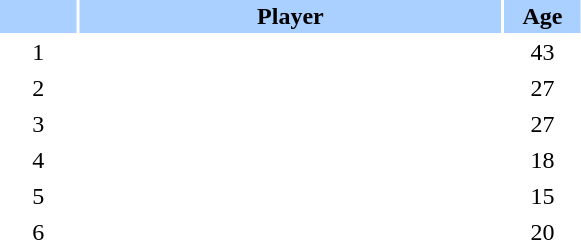<table class="sortable" border="0" cellspacing="2" cellpadding="2">
<tr style="background-color:#AAD0FF">
<th width=8%></th>
<th width=44%>Player</th>
<th width=8%>Age</th>
</tr>
<tr>
<td style="text-align: center;">1</td>
<td></td>
<td style="text-align: center;">43</td>
</tr>
<tr>
<td style="text-align: center;">2</td>
<td></td>
<td style="text-align: center;">27</td>
</tr>
<tr>
<td style="text-align: center;">3</td>
<td></td>
<td style="text-align: center;">27</td>
</tr>
<tr>
<td style="text-align: center;">4</td>
<td></td>
<td style="text-align: center;">18</td>
</tr>
<tr>
<td style="text-align: center;">5</td>
<td></td>
<td style="text-align: center;">15</td>
</tr>
<tr>
<td style="text-align: center;">6</td>
<td></td>
<td style="text-align: center;">20</td>
</tr>
</table>
